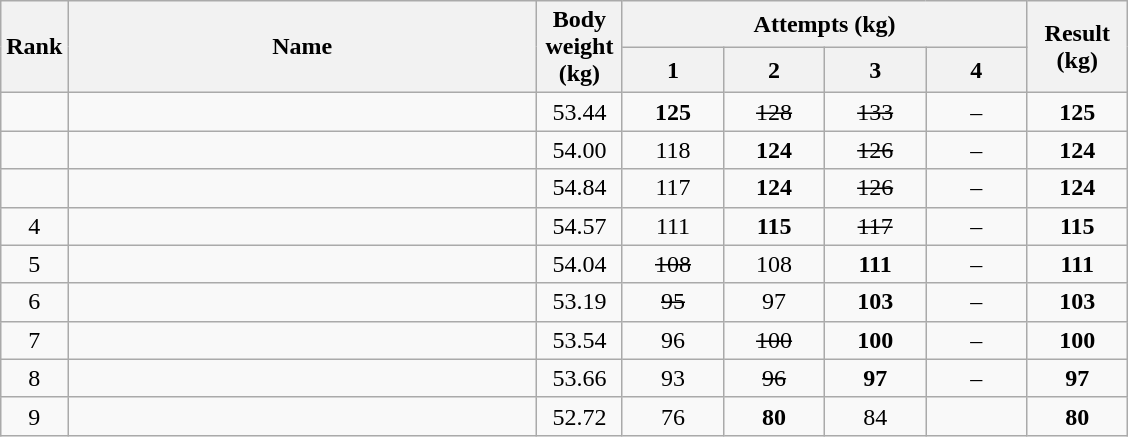<table class="wikitable" style="text-align:center;">
<tr>
<th rowspan="2">Rank</th>
<th rowspan="2" width="305">Name</th>
<th rowspan="2" width="50">Body weight (kg)</th>
<th colspan="4">Attempts (kg)</th>
<th rowspan="2" width="60">Result (kg)</th>
</tr>
<tr>
<th width="60">1</th>
<th width="60">2</th>
<th width="60">3</th>
<th width="60">4</th>
</tr>
<tr>
<td></td>
<td align="left"></td>
<td>53.44</td>
<td><strong>125</strong></td>
<td><s>128</s></td>
<td><s>133</s></td>
<td>–</td>
<td><strong>125</strong></td>
</tr>
<tr>
<td></td>
<td align="left"></td>
<td>54.00</td>
<td>118</td>
<td><strong>124</strong></td>
<td><s>126</s></td>
<td>–</td>
<td><strong>124</strong></td>
</tr>
<tr>
<td></td>
<td align="left"></td>
<td>54.84</td>
<td>117</td>
<td><strong>124</strong></td>
<td><s>126</s></td>
<td>–</td>
<td><strong>124</strong></td>
</tr>
<tr>
<td>4</td>
<td align="left"></td>
<td>54.57</td>
<td>111</td>
<td><strong>115</strong></td>
<td><s>117</s></td>
<td>–</td>
<td><strong>115</strong></td>
</tr>
<tr>
<td>5</td>
<td align="left"></td>
<td>54.04</td>
<td><s>108</s></td>
<td>108</td>
<td><strong>111</strong></td>
<td>–</td>
<td><strong>111</strong></td>
</tr>
<tr>
<td>6</td>
<td align="left"></td>
<td>53.19</td>
<td><s>95</s></td>
<td>97</td>
<td><strong>103</strong></td>
<td>–</td>
<td><strong>103</strong></td>
</tr>
<tr>
<td>7</td>
<td align="left"></td>
<td>53.54</td>
<td>96</td>
<td><s>100</s></td>
<td><strong>100</strong></td>
<td>–</td>
<td><strong>100</strong></td>
</tr>
<tr>
<td>8</td>
<td align="left"></td>
<td>53.66</td>
<td>93</td>
<td><s>96</s></td>
<td><strong>97</strong></td>
<td>–</td>
<td><strong>97</strong></td>
</tr>
<tr>
<td>9</td>
<td align="left"></td>
<td>52.72</td>
<td>76</td>
<td><strong>80</strong></td>
<td>84</td>
<td></td>
<td><strong>80</strong></td>
</tr>
</table>
